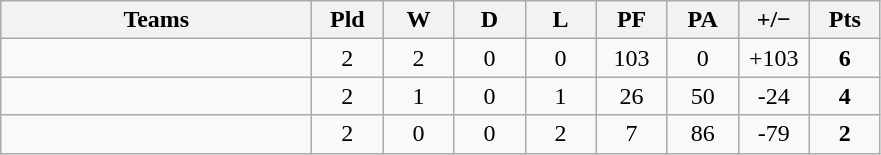<table class="wikitable" style="text-align: center;">
<tr>
<th width="200">Teams</th>
<th width="40">Pld</th>
<th width="40">W</th>
<th width="40">D</th>
<th width="40">L</th>
<th width="40">PF</th>
<th width="40">PA</th>
<th width="40">+/−</th>
<th width="40">Pts</th>
</tr>
<tr>
<td align=left></td>
<td>2</td>
<td>2</td>
<td>0</td>
<td>0</td>
<td>103</td>
<td>0</td>
<td>+103</td>
<td><strong>6</strong></td>
</tr>
<tr>
<td align=left></td>
<td>2</td>
<td>1</td>
<td>0</td>
<td>1</td>
<td>26</td>
<td>50</td>
<td>-24</td>
<td><strong>4</strong></td>
</tr>
<tr>
<td align=left></td>
<td>2</td>
<td>0</td>
<td>0</td>
<td>2</td>
<td>7</td>
<td>86</td>
<td>-79</td>
<td><strong>2</strong></td>
</tr>
</table>
